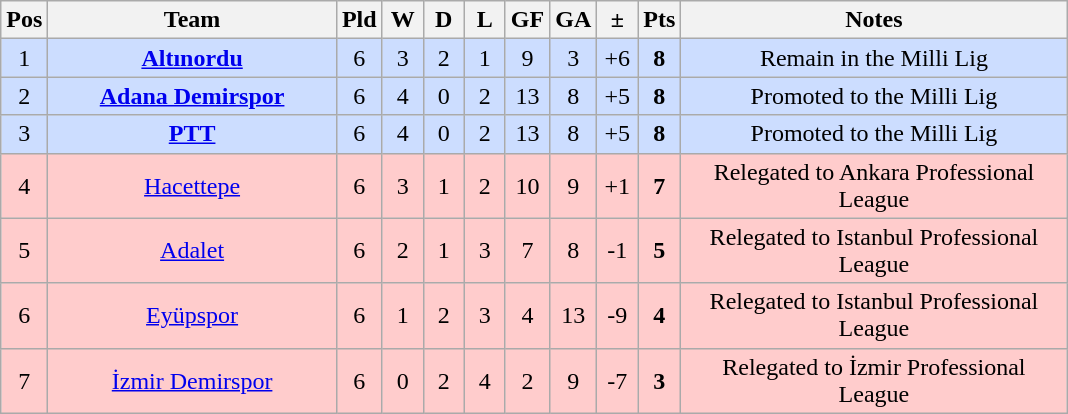<table class="wikitable sortable" style="text-align: center;">
<tr>
<th width=20>Pos</th>
<th width=185>Team</th>
<th width=20>Pld</th>
<th width=20>W</th>
<th width=20>D</th>
<th width=20>L</th>
<th width=20>GF</th>
<th width=20>GA</th>
<th width=20>±</th>
<th width=20>Pts</th>
<th width=250>Notes</th>
</tr>
<tr style="background: #CCDDFF;">
<td>1</td>
<td><strong><a href='#'>Altınordu</a></strong></td>
<td>6</td>
<td>3</td>
<td>2</td>
<td>1</td>
<td>9</td>
<td>3</td>
<td>+6</td>
<td><strong>8</strong></td>
<td>Remain in the Milli Lig</td>
</tr>
<tr style="background: #CCDDFF;">
<td>2</td>
<td><strong><a href='#'>Adana Demirspor</a></strong></td>
<td>6</td>
<td>4</td>
<td>0</td>
<td>2</td>
<td>13</td>
<td>8</td>
<td>+5</td>
<td><strong>8</strong></td>
<td>Promoted to the Milli Lig</td>
</tr>
<tr style="background: #CCDDFF;">
<td>3</td>
<td><strong><a href='#'>PTT</a></strong></td>
<td>6</td>
<td>4</td>
<td>0</td>
<td>2</td>
<td>13</td>
<td>8</td>
<td>+5</td>
<td><strong>8</strong></td>
<td>Promoted to the Milli Lig</td>
</tr>
<tr style="background:#FFCCCC">
<td>4</td>
<td><a href='#'>Hacettepe</a></td>
<td>6</td>
<td>3</td>
<td>1</td>
<td>2</td>
<td>10</td>
<td>9</td>
<td>+1</td>
<td><strong>7</strong></td>
<td>Relegated to Ankara Professional League</td>
</tr>
<tr style="background:#FFCCCC">
<td>5</td>
<td><a href='#'>Adalet</a></td>
<td>6</td>
<td>2</td>
<td>1</td>
<td>3</td>
<td>7</td>
<td>8</td>
<td>-1</td>
<td><strong>5</strong></td>
<td>Relegated to Istanbul Professional League</td>
</tr>
<tr style="background:#FFCCCC">
<td>6</td>
<td><a href='#'>Eyüpspor</a></td>
<td>6</td>
<td>1</td>
<td>2</td>
<td>3</td>
<td>4</td>
<td>13</td>
<td>-9</td>
<td><strong>4</strong></td>
<td>Relegated to Istanbul Professional League</td>
</tr>
<tr style="background:#FFCCCC">
<td>7</td>
<td><a href='#'>İzmir Demirspor</a></td>
<td>6</td>
<td>0</td>
<td>2</td>
<td>4</td>
<td>2</td>
<td>9</td>
<td>-7</td>
<td><strong>3</strong></td>
<td>Relegated to İzmir Professional League</td>
</tr>
</table>
